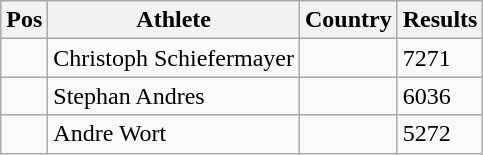<table class="wikitable">
<tr>
<th>Pos</th>
<th>Athlete</th>
<th>Country</th>
<th>Results</th>
</tr>
<tr>
<td align="center"></td>
<td>Christoph Schiefermayer</td>
<td></td>
<td>7271</td>
</tr>
<tr>
<td align="center"></td>
<td>Stephan Andres</td>
<td></td>
<td>6036</td>
</tr>
<tr>
<td align="center"></td>
<td>Andre Wort</td>
<td></td>
<td>5272</td>
</tr>
</table>
